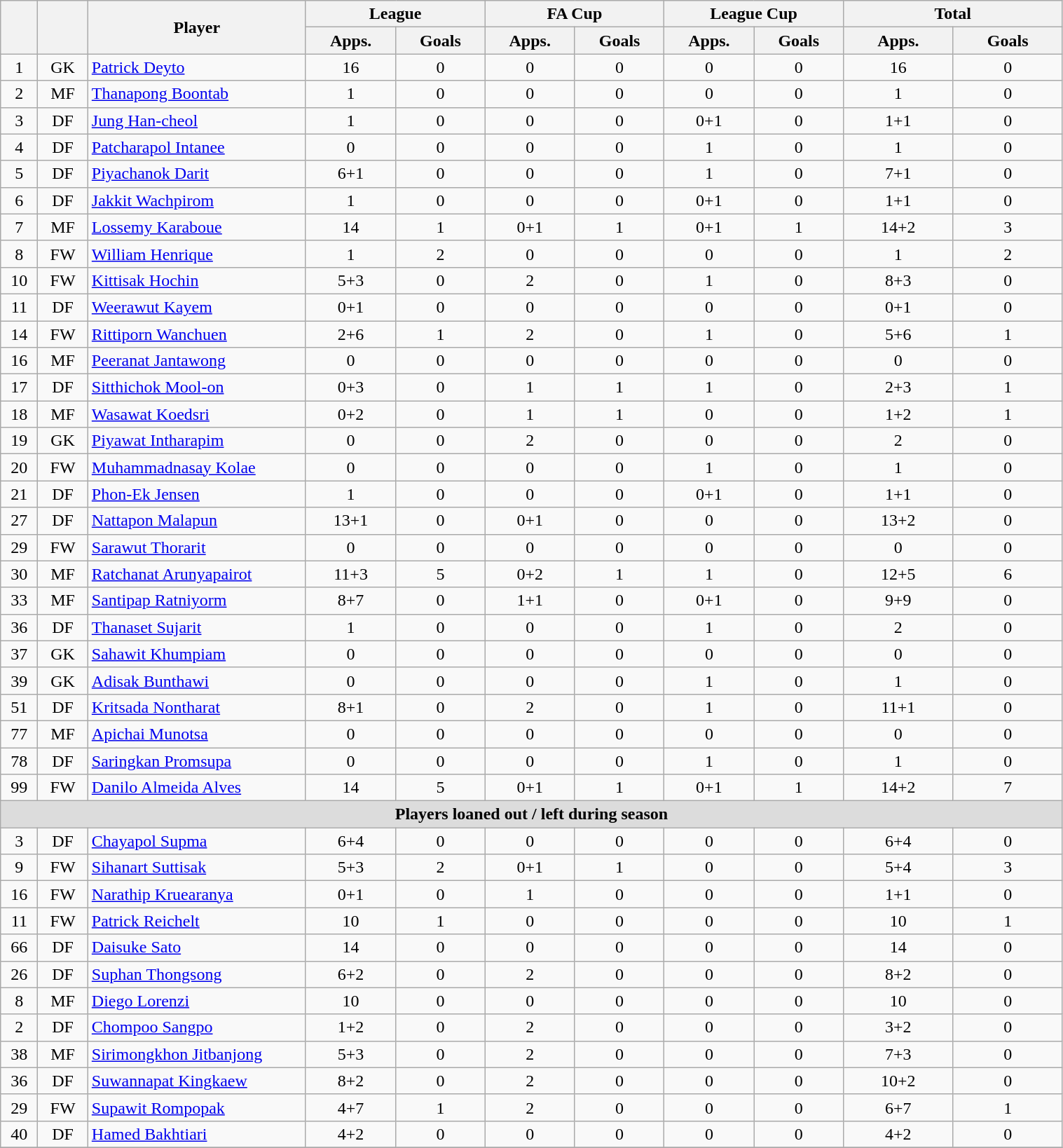<table class="wikitable" style="text-align:center; font-size:100%; width:80%;">
<tr>
<th rowspan=2></th>
<th rowspan=2></th>
<th rowspan=2 width="200">Player</th>
<th colspan=2 width="105">League</th>
<th colspan=2 width="105">FA Cup</th>
<th colspan=2 width="105">League Cup</th>
<th colspan=2 width="130">Total</th>
</tr>
<tr>
<th>Apps.</th>
<th> Goals</th>
<th>Apps.</th>
<th> Goals</th>
<th>Apps.</th>
<th> Goals</th>
<th>Apps.</th>
<th> Goals</th>
</tr>
<tr>
<td>1</td>
<td>GK</td>
<td align="left"> <a href='#'>Patrick Deyto</a></td>
<td>16</td>
<td>0</td>
<td>0</td>
<td>0</td>
<td>0</td>
<td>0</td>
<td>16</td>
<td>0</td>
</tr>
<tr>
<td>2</td>
<td>MF</td>
<td align="left"> <a href='#'>Thanapong Boontab</a></td>
<td>1</td>
<td>0</td>
<td>0</td>
<td>0</td>
<td>0</td>
<td>0</td>
<td>1</td>
<td>0</td>
</tr>
<tr>
<td>3</td>
<td>DF</td>
<td align="left"> <a href='#'>Jung Han-cheol</a></td>
<td>1</td>
<td>0</td>
<td>0</td>
<td>0</td>
<td>0+1</td>
<td>0</td>
<td>1+1</td>
<td>0</td>
</tr>
<tr>
<td>4</td>
<td>DF</td>
<td align="left"> <a href='#'>Patcharapol Intanee</a></td>
<td>0</td>
<td>0</td>
<td>0</td>
<td>0</td>
<td>1</td>
<td>0</td>
<td>1</td>
<td>0</td>
</tr>
<tr>
<td>5</td>
<td>DF</td>
<td align="left"> <a href='#'>Piyachanok Darit</a></td>
<td>6+1</td>
<td>0</td>
<td>0</td>
<td>0</td>
<td>1</td>
<td>0</td>
<td>7+1</td>
<td>0</td>
</tr>
<tr>
<td>6</td>
<td>DF</td>
<td align="left"> <a href='#'>Jakkit Wachpirom</a></td>
<td>1</td>
<td>0</td>
<td>0</td>
<td>0</td>
<td>0+1</td>
<td>0</td>
<td>1+1</td>
<td>0</td>
</tr>
<tr>
<td>7</td>
<td>MF</td>
<td align="left"> <a href='#'>Lossemy Karaboue</a></td>
<td>14</td>
<td>1</td>
<td>0+1</td>
<td>1</td>
<td>0+1</td>
<td>1</td>
<td>14+2</td>
<td>3</td>
</tr>
<tr>
<td>8</td>
<td>FW</td>
<td align="left"> <a href='#'>William Henrique</a></td>
<td>1</td>
<td>2</td>
<td>0</td>
<td>0</td>
<td>0</td>
<td>0</td>
<td>1</td>
<td>2</td>
</tr>
<tr>
<td>10</td>
<td>FW</td>
<td align="left"> <a href='#'>Kittisak Hochin</a></td>
<td>5+3</td>
<td>0</td>
<td>2</td>
<td>0</td>
<td>1</td>
<td>0</td>
<td>8+3</td>
<td>0</td>
</tr>
<tr>
<td>11</td>
<td>DF</td>
<td align="left"> <a href='#'>Weerawut Kayem</a></td>
<td>0+1</td>
<td>0</td>
<td>0</td>
<td>0</td>
<td>0</td>
<td>0</td>
<td>0+1</td>
<td>0</td>
</tr>
<tr>
<td>14</td>
<td>FW</td>
<td align="left"> <a href='#'>Rittiporn Wanchuen</a></td>
<td>2+6</td>
<td>1</td>
<td>2</td>
<td>0</td>
<td>1</td>
<td>0</td>
<td>5+6</td>
<td>1</td>
</tr>
<tr>
<td>16</td>
<td>MF</td>
<td align="left"> <a href='#'>Peeranat Jantawong</a></td>
<td>0</td>
<td>0</td>
<td>0</td>
<td>0</td>
<td>0</td>
<td>0</td>
<td>0</td>
<td>0</td>
</tr>
<tr>
<td>17</td>
<td>DF</td>
<td align="left"> <a href='#'>Sitthichok Mool-on</a></td>
<td>0+3</td>
<td>0</td>
<td>1</td>
<td>1</td>
<td>1</td>
<td>0</td>
<td>2+3</td>
<td>1</td>
</tr>
<tr>
<td>18</td>
<td>MF</td>
<td align="left"> <a href='#'>Wasawat Koedsri</a></td>
<td>0+2</td>
<td>0</td>
<td>1</td>
<td>1</td>
<td>0</td>
<td>0</td>
<td>1+2</td>
<td>1</td>
</tr>
<tr>
<td>19</td>
<td>GK</td>
<td align="left"> <a href='#'>Piyawat Intharapim</a></td>
<td>0</td>
<td>0</td>
<td>2</td>
<td>0</td>
<td>0</td>
<td>0</td>
<td>2</td>
<td>0</td>
</tr>
<tr>
<td>20</td>
<td>FW</td>
<td align="left"> <a href='#'>Muhammadnasay Kolae</a></td>
<td>0</td>
<td>0</td>
<td>0</td>
<td>0</td>
<td>1</td>
<td>0</td>
<td>1</td>
<td>0</td>
</tr>
<tr>
<td>21</td>
<td>DF</td>
<td align="left"> <a href='#'>Phon-Ek Jensen</a></td>
<td>1</td>
<td>0</td>
<td>0</td>
<td>0</td>
<td>0+1</td>
<td>0</td>
<td>1+1</td>
<td>0</td>
</tr>
<tr>
<td>27</td>
<td>DF</td>
<td align="left"> <a href='#'>Nattapon Malapun</a></td>
<td>13+1</td>
<td>0</td>
<td>0+1</td>
<td>0</td>
<td>0</td>
<td>0</td>
<td>13+2</td>
<td>0</td>
</tr>
<tr>
<td>29</td>
<td>FW</td>
<td align="left"> <a href='#'>Sarawut Thorarit</a></td>
<td>0</td>
<td>0</td>
<td>0</td>
<td>0</td>
<td>0</td>
<td>0</td>
<td>0</td>
<td>0</td>
</tr>
<tr>
<td>30</td>
<td>MF</td>
<td align="left"> <a href='#'>Ratchanat Arunyapairot</a></td>
<td>11+3</td>
<td>5</td>
<td>0+2</td>
<td>1</td>
<td>1</td>
<td>0</td>
<td>12+5</td>
<td>6</td>
</tr>
<tr>
<td>33</td>
<td>MF</td>
<td align="left"> <a href='#'>Santipap Ratniyorm</a></td>
<td>8+7</td>
<td>0</td>
<td>1+1</td>
<td>0</td>
<td>0+1</td>
<td>0</td>
<td>9+9</td>
<td>0</td>
</tr>
<tr>
<td>36</td>
<td>DF</td>
<td align="left"> <a href='#'>Thanaset Sujarit</a></td>
<td>1</td>
<td>0</td>
<td>0</td>
<td>0</td>
<td>1</td>
<td>0</td>
<td>2</td>
<td>0</td>
</tr>
<tr>
<td>37</td>
<td>GK</td>
<td align="left"> <a href='#'>Sahawit Khumpiam</a></td>
<td>0</td>
<td>0</td>
<td>0</td>
<td>0</td>
<td>0</td>
<td>0</td>
<td>0</td>
<td>0</td>
</tr>
<tr>
<td>39</td>
<td>GK</td>
<td align="left"> <a href='#'>Adisak Bunthawi</a></td>
<td>0</td>
<td>0</td>
<td>0</td>
<td>0</td>
<td>1</td>
<td>0</td>
<td>1</td>
<td>0</td>
</tr>
<tr>
<td>51</td>
<td>DF</td>
<td align="left"> <a href='#'>Kritsada Nontharat</a></td>
<td>8+1</td>
<td>0</td>
<td>2</td>
<td>0</td>
<td>1</td>
<td>0</td>
<td>11+1</td>
<td>0</td>
</tr>
<tr>
<td>77</td>
<td>MF</td>
<td align="left"> <a href='#'>Apichai Munotsa</a></td>
<td>0</td>
<td>0</td>
<td>0</td>
<td>0</td>
<td>0</td>
<td>0</td>
<td>0</td>
<td>0</td>
</tr>
<tr>
<td>78</td>
<td>DF</td>
<td align="left"> <a href='#'>Saringkan Promsupa</a></td>
<td>0</td>
<td>0</td>
<td>0</td>
<td>0</td>
<td>1</td>
<td>0</td>
<td>1</td>
<td>0</td>
</tr>
<tr>
<td>99</td>
<td>FW</td>
<td align="left"> <a href='#'>Danilo Almeida Alves</a></td>
<td>14</td>
<td>5</td>
<td>0+1</td>
<td>1</td>
<td>0+1</td>
<td>1</td>
<td>14+2</td>
<td>7</td>
</tr>
<tr>
<th colspan="15" style="background:#dcdcdc; text-align:center;">Players loaned out / left during season</th>
</tr>
<tr>
<td>3</td>
<td>DF</td>
<td align="left"> <a href='#'>Chayapol Supma</a></td>
<td>6+4</td>
<td>0</td>
<td>0</td>
<td>0</td>
<td>0</td>
<td>0</td>
<td>6+4</td>
<td>0</td>
</tr>
<tr>
<td>9</td>
<td>FW</td>
<td align="left"> <a href='#'>Sihanart Suttisak</a></td>
<td>5+3</td>
<td>2</td>
<td>0+1</td>
<td>1</td>
<td>0</td>
<td>0</td>
<td>5+4</td>
<td>3</td>
</tr>
<tr>
<td>16</td>
<td>FW</td>
<td align="left"> <a href='#'>Narathip Kruearanya</a></td>
<td>0+1</td>
<td>0</td>
<td>1</td>
<td>0</td>
<td>0</td>
<td>0</td>
<td>1+1</td>
<td>0</td>
</tr>
<tr>
<td>11</td>
<td>FW</td>
<td align="left"> <a href='#'>Patrick Reichelt</a></td>
<td>10</td>
<td>1</td>
<td>0</td>
<td>0</td>
<td>0</td>
<td>0</td>
<td>10</td>
<td>1</td>
</tr>
<tr>
<td>66</td>
<td>DF</td>
<td align="left"> <a href='#'>Daisuke Sato</a></td>
<td>14</td>
<td>0</td>
<td>0</td>
<td>0</td>
<td>0</td>
<td>0</td>
<td>14</td>
<td>0</td>
</tr>
<tr>
<td>26</td>
<td>DF</td>
<td align="left"> <a href='#'>Suphan Thongsong</a></td>
<td>6+2</td>
<td>0</td>
<td>2</td>
<td>0</td>
<td>0</td>
<td>0</td>
<td>8+2</td>
<td>0</td>
</tr>
<tr>
<td>8</td>
<td>MF</td>
<td align="left"> <a href='#'>Diego Lorenzi</a></td>
<td>10</td>
<td>0</td>
<td>0</td>
<td>0</td>
<td>0</td>
<td>0</td>
<td>10</td>
<td>0</td>
</tr>
<tr>
<td>2</td>
<td>DF</td>
<td align="left"> <a href='#'>Chompoo Sangpo</a></td>
<td>1+2</td>
<td>0</td>
<td>2</td>
<td>0</td>
<td>0</td>
<td>0</td>
<td>3+2</td>
<td>0</td>
</tr>
<tr>
<td>38</td>
<td>MF</td>
<td align="left"> <a href='#'>Sirimongkhon Jitbanjong</a></td>
<td>5+3</td>
<td>0</td>
<td>2</td>
<td>0</td>
<td>0</td>
<td>0</td>
<td>7+3</td>
<td>0</td>
</tr>
<tr>
<td>36</td>
<td>DF</td>
<td align="left"> <a href='#'>Suwannapat Kingkaew</a></td>
<td>8+2</td>
<td>0</td>
<td>2</td>
<td>0</td>
<td>0</td>
<td>0</td>
<td>10+2</td>
<td>0</td>
</tr>
<tr>
<td>29</td>
<td>FW</td>
<td align="left"> <a href='#'>Supawit Rompopak</a></td>
<td>4+7</td>
<td>1</td>
<td>2</td>
<td>0</td>
<td>0</td>
<td>0</td>
<td>6+7</td>
<td>1</td>
</tr>
<tr>
<td>40</td>
<td>DF</td>
<td align="left"> <a href='#'>Hamed Bakhtiari</a></td>
<td>4+2</td>
<td>0</td>
<td>0</td>
<td>0</td>
<td>0</td>
<td>0</td>
<td>4+2</td>
<td>0</td>
</tr>
<tr>
</tr>
</table>
